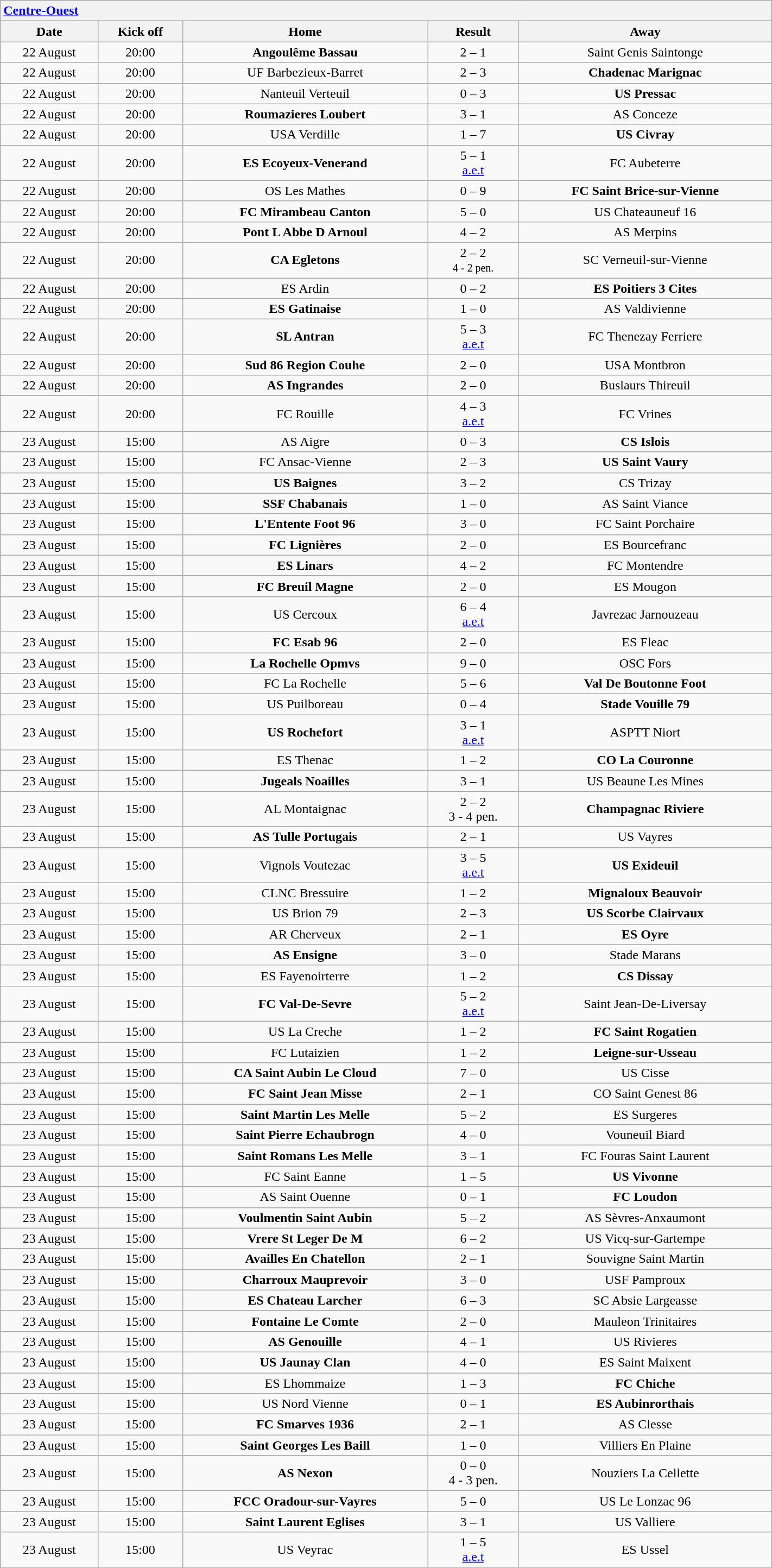<table class="wikitable collapsible collapsed" style="font-size: 100%; margin:0px;" width="75%">
<tr>
<th colspan="7" style="text-align:left;"> <a href='#'>Centre-Ouest</a></th>
</tr>
<tr>
<th><strong>Date</strong></th>
<th><strong>Kick off</strong></th>
<th><strong>Home</strong></th>
<th><strong>Result</strong></th>
<th><strong>Away</strong></th>
</tr>
<tr>
<td align=center>22 August</td>
<td align=center>20:00</td>
<td align=center><strong>Angoulême Bassau</strong></td>
<td align=center>2 – 1</td>
<td align=center>Saint Genis Saintonge</td>
</tr>
<tr>
<td align=center>22 August</td>
<td align=center>20:00</td>
<td align=center>UF Barbezieux-Barret</td>
<td align=center>2 – 3</td>
<td align=center><strong>Chadenac Marignac</strong></td>
</tr>
<tr>
<td align=center>22 August</td>
<td align=center>20:00</td>
<td align=center>Nanteuil Verteuil</td>
<td align=center>0 – 3</td>
<td align=center><strong>US Pressac</strong></td>
</tr>
<tr>
<td align=center>22 August</td>
<td align=center>20:00</td>
<td align=center><strong>Roumazieres Loubert</strong></td>
<td align=center>3 – 1</td>
<td align=center>AS Conceze</td>
</tr>
<tr>
<td align=center>22 August</td>
<td align=center>20:00</td>
<td align=center>USA Verdille</td>
<td align=center>1 – 7</td>
<td align=center><strong>US Civray</strong></td>
</tr>
<tr>
<td align=center>22 August</td>
<td align=center>20:00</td>
<td align=center><strong>ES Ecoyeux-Venerand</strong></td>
<td align=center>5 – 1 <br> <a href='#'>a.e.t</a></td>
<td align=center>FC Aubeterre</td>
</tr>
<tr>
<td align=center>22 August</td>
<td align=center>20:00</td>
<td align=center>OS Les Mathes</td>
<td align=center>0 – 9</td>
<td align=center><strong>FC Saint Brice-sur-Vienne</strong></td>
</tr>
<tr>
<td align=center>22 August</td>
<td align=center>20:00</td>
<td align=center><strong>FC Mirambeau Canton</strong></td>
<td align=center>5 – 0</td>
<td align=center>US Chateauneuf 16</td>
</tr>
<tr>
<td align=center>22 August</td>
<td align=center>20:00</td>
<td align=center><strong>Pont L Abbe D Arnoul</strong></td>
<td align=center>4 – 2</td>
<td align=center>AS Merpins</td>
</tr>
<tr>
<td align=center>22 August</td>
<td align=center>20:00</td>
<td align=center><strong>CA Egletons</strong></td>
<td align=center>2 – 2 <br> <small>4 - 2 pen.</small></td>
<td align=center>SC Verneuil-sur-Vienne</td>
</tr>
<tr>
<td align=center>22 August</td>
<td align=center>20:00</td>
<td align=center>ES Ardin</td>
<td align=center>0 – 2</td>
<td align=center><strong>ES Poitiers 3 Cites</strong></td>
</tr>
<tr>
<td align=center>22 August</td>
<td align=center>20:00</td>
<td align=center><strong>ES Gatinaise</strong></td>
<td align=center>1 – 0</td>
<td align=center>AS Valdivienne</td>
</tr>
<tr>
<td align=center>22 August</td>
<td align=center>20:00</td>
<td align=center><strong>SL Antran</strong></td>
<td align=center>5 – 3 <br> <a href='#'>a.e.t</a></td>
<td align=center>FC Thenezay Ferriere</td>
</tr>
<tr>
<td align=center>22 August</td>
<td align=center>20:00</td>
<td align=center><strong>Sud 86 Region Couhe</strong></td>
<td align=center>2 – 0</td>
<td align=center>USA Montbron</td>
</tr>
<tr>
<td align=center>22 August</td>
<td align=center>20:00</td>
<td align=center><strong>AS Ingrandes</strong></td>
<td align=center>2 – 0</td>
<td align=center>Buslaurs Thireuil</td>
</tr>
<tr>
<td align=center>22 August</td>
<td align=center>20:00</td>
<td align=center>FC Rouille</td>
<td align=center>4 – 3 <br> <a href='#'>a.e.t</a></td>
<td align=center>FC Vrines</td>
</tr>
<tr>
<td align=center>23 August</td>
<td align=center>15:00</td>
<td align=center>AS Aigre</td>
<td align=center>0 – 3</td>
<td align=center><strong>CS Islois</strong></td>
</tr>
<tr>
<td align=center>23 August</td>
<td align=center>15:00</td>
<td align=center>FC Ansac-Vienne</td>
<td align=center>2 – 3</td>
<td align=center><strong>US Saint Vaury</strong></td>
</tr>
<tr>
<td align=center>23 August</td>
<td align=center>15:00</td>
<td align=center><strong>US Baignes</strong></td>
<td align=center>3 – 2</td>
<td align=center>CS Trizay</td>
</tr>
<tr>
<td align=center>23 August</td>
<td align=center>15:00</td>
<td align=center><strong>SSF Chabanais</strong></td>
<td align=center>1 – 0</td>
<td align=center>AS Saint Viance</td>
</tr>
<tr>
<td align=center>23 August</td>
<td align=center>15:00</td>
<td align=center><strong>L'Entente Foot 96</strong></td>
<td align=center>3 – 0</td>
<td align=center>FC Saint Porchaire</td>
</tr>
<tr>
<td align=center>23 August</td>
<td align=center>15:00</td>
<td align=center><strong>FC Lignières</strong></td>
<td align=center>2 – 0</td>
<td align=center>ES Bourcefranc</td>
</tr>
<tr>
<td align=center>23 August</td>
<td align=center>15:00</td>
<td align=center><strong>ES Linars</strong></td>
<td align=center>4 – 2</td>
<td align=center>FC Montendre</td>
</tr>
<tr>
<td align=center>23 August</td>
<td align=center>15:00</td>
<td align=center><strong>FC Breuil Magne</strong></td>
<td align=center>2 – 0</td>
<td align=center>ES Mougon</td>
</tr>
<tr>
<td align=center>23 August</td>
<td align=center>15:00</td>
<td align=center>US Cercoux</td>
<td align=center>6 – 4 <br> <a href='#'>a.e.t</a></td>
<td align=center>Javrezac Jarnouzeau</td>
</tr>
<tr>
<td align=center>23 August</td>
<td align=center>15:00</td>
<td align=center><strong>FC Esab 96</strong></td>
<td align=center>2 – 0</td>
<td align=center>ES Fleac</td>
</tr>
<tr>
<td align=center>23 August</td>
<td align=center>15:00</td>
<td align=center><strong>La Rochelle Opmvs</strong></td>
<td align=center>9 – 0</td>
<td align=center>OSC Fors</td>
</tr>
<tr>
<td align=center>23 August</td>
<td align=center>15:00</td>
<td align=center>FC La Rochelle</td>
<td align=center>5 – 6</td>
<td align=center><strong>Val De Boutonne Foot</strong></td>
</tr>
<tr>
<td align=center>23 August</td>
<td align=center>15:00</td>
<td align=center>US Puilboreau</td>
<td align=center>0 – 4</td>
<td align=center><strong>Stade Vouille 79</strong></td>
</tr>
<tr>
<td align=center>23 August</td>
<td align=center>15:00</td>
<td align=center><strong>US Rochefort</strong></td>
<td align=center>3 – 1 <br> <a href='#'>a.e.t</a></td>
<td align=center>ASPTT Niort</td>
</tr>
<tr>
<td align=center>23 August</td>
<td align=center>15:00</td>
<td align=center>ES Thenac</td>
<td align=center>1 – 2</td>
<td align=center><strong>CO La Couronne</strong></td>
</tr>
<tr>
<td align=center>23 August</td>
<td align=center>15:00</td>
<td align=center><strong>Jugeals Noailles</strong></td>
<td align=center>3 – 1</td>
<td align=center>US Beaune Les Mines</td>
</tr>
<tr>
<td align=center>23 August</td>
<td align=center>15:00</td>
<td align=center>AL Montaignac</td>
<td align=center>2 – 2 <br> 3 - 4 pen.</td>
<td align=center><strong>Champagnac Riviere</strong></td>
</tr>
<tr>
<td align=center>23 August</td>
<td align=center>15:00</td>
<td align=center><strong>AS Tulle Portugais</strong></td>
<td align=center>2 – 1</td>
<td align=center>US Vayres</td>
</tr>
<tr>
<td align=center>23 August</td>
<td align=center>15:00</td>
<td align=center>Vignols Voutezac</td>
<td align=center>3 – 5 <br> <a href='#'>a.e.t</a></td>
<td align=center><strong>US Exideuil</strong></td>
</tr>
<tr>
<td align=center>23 August</td>
<td align=center>15:00</td>
<td align=center>CLNC Bressuire</td>
<td align=center>1 – 2</td>
<td align=center><strong>Mignaloux Beauvoir</strong></td>
</tr>
<tr>
<td align=center>23 August</td>
<td align=center>15:00</td>
<td align=center>US Brion 79</td>
<td align=center>2 – 3</td>
<td align=center><strong>US Scorbe Clairvaux</strong></td>
</tr>
<tr>
<td align=center>23 August</td>
<td align=center>15:00</td>
<td align=center>AR Cherveux</td>
<td align=center>2 – 1</td>
<td align=center><strong>ES Oyre</strong></td>
</tr>
<tr>
<td align=center>23 August</td>
<td align=center>15:00</td>
<td align=center><strong>AS Ensigne</strong></td>
<td align=center>3 – 0</td>
<td align=center>Stade Marans</td>
</tr>
<tr>
<td align=center>23 August</td>
<td align=center>15:00</td>
<td align=center>ES Fayenoirterre</td>
<td align=center>1 – 2</td>
<td align=center><strong>CS Dissay</strong></td>
</tr>
<tr>
<td align=center>23 August</td>
<td align=center>15:00</td>
<td align=center><strong>FC Val-De-Sevre</strong></td>
<td align=center>5 – 2 <br> <a href='#'>a.e.t</a></td>
<td align=center>Saint Jean-De-Liversay</td>
</tr>
<tr>
<td align=center>23 August</td>
<td align=center>15:00</td>
<td align=center>US La Creche</td>
<td align=center>1 – 2</td>
<td align=center><strong>FC Saint Rogatien</strong></td>
</tr>
<tr>
<td align=center>23 August</td>
<td align=center>15:00</td>
<td align=center>FC Lutaizien</td>
<td align=center>1 – 2</td>
<td align=center><strong>Leigne-sur-Usseau</strong></td>
</tr>
<tr>
<td align=center>23 August</td>
<td align=center>15:00</td>
<td align=center><strong>CA Saint Aubin Le Cloud</strong></td>
<td align=center>7 – 0</td>
<td align=center>US Cisse</td>
</tr>
<tr>
<td align=center>23 August</td>
<td align=center>15:00</td>
<td align=center><strong>FC Saint Jean Misse</strong></td>
<td align=center>2 – 1</td>
<td align=center>CO Saint Genest 86</td>
</tr>
<tr>
<td align=center>23 August</td>
<td align=center>15:00</td>
<td align=center><strong>Saint Martin Les Melle</strong></td>
<td align=center>5 – 2</td>
<td align=center>ES Surgeres</td>
</tr>
<tr>
<td align=center>23 August</td>
<td align=center>15:00</td>
<td align=center><strong>Saint Pierre Echaubrogn</strong></td>
<td align=center>4 – 0</td>
<td align=center>Vouneuil Biard</td>
</tr>
<tr>
<td align=center>23 August</td>
<td align=center>15:00</td>
<td align=center><strong>Saint Romans Les Melle</strong></td>
<td align=center>3 – 1</td>
<td align=center>FC Fouras Saint Laurent</td>
</tr>
<tr>
<td align=center>23 August</td>
<td align=center>15:00</td>
<td align=center>FC Saint Eanne</td>
<td align=center>1 – 5</td>
<td align=center><strong>US Vivonne</strong></td>
</tr>
<tr>
<td align=center>23 August</td>
<td align=center>15:00</td>
<td align=center>AS Saint Ouenne</td>
<td align=center>0 – 1</td>
<td align=center><strong>FC Loudon</strong></td>
</tr>
<tr>
<td align=center>23 August</td>
<td align=center>15:00</td>
<td align=center><strong>Voulmentin Saint Aubin</strong></td>
<td align=center>5 – 2</td>
<td align=center>AS Sèvres-Anxaumont</td>
</tr>
<tr>
<td align=center>23 August</td>
<td align=center>15:00</td>
<td align=center><strong>Vrere St Leger De M</strong></td>
<td align=center>6 – 2</td>
<td align=center>US Vicq-sur-Gartempe</td>
</tr>
<tr>
<td align=center>23 August</td>
<td align=center>15:00</td>
<td align=center><strong>Availles En Chatellon</strong></td>
<td align=center>2 – 1</td>
<td align=center>Souvigne Saint Martin</td>
</tr>
<tr>
<td align=center>23 August</td>
<td align=center>15:00</td>
<td align=center><strong>Charroux Mauprevoir</strong></td>
<td align=center>3 – 0</td>
<td align=center>USF Pamproux</td>
</tr>
<tr>
<td align=center>23 August</td>
<td align=center>15:00</td>
<td align=center><strong>ES Chateau Larcher</strong></td>
<td align=center>6 – 3</td>
<td align=center>SC Absie Largeasse</td>
</tr>
<tr>
<td align=center>23 August</td>
<td align=center>15:00</td>
<td align=center><strong>Fontaine Le Comte</strong></td>
<td align=center>2 – 0</td>
<td align=center>Mauleon Trinitaires</td>
</tr>
<tr>
<td align=center>23 August</td>
<td align=center>15:00</td>
<td align=center><strong>AS Genouille</strong></td>
<td align=center>4 – 1</td>
<td align=center>US Rivieres</td>
</tr>
<tr>
<td align=center>23 August</td>
<td align=center>15:00</td>
<td align=center><strong>US Jaunay Clan</strong></td>
<td align=center>4 – 0</td>
<td align=center>ES Saint Maixent</td>
</tr>
<tr>
<td align=center>23 August</td>
<td align=center>15:00</td>
<td align=center>ES Lhommaize</td>
<td align=center>1 – 3</td>
<td align=center><strong>FC Chiche</strong></td>
</tr>
<tr>
<td align=center>23 August</td>
<td align=center>15:00</td>
<td align=center>US Nord Vienne</td>
<td align=center>0 – 1</td>
<td align=center><strong>ES Aubinrorthais</strong></td>
</tr>
<tr>
<td align=center>23 August</td>
<td align=center>15:00</td>
<td align=center><strong>FC Smarves 1936</strong></td>
<td align=center>2 – 1</td>
<td align=center>AS Clesse</td>
</tr>
<tr>
<td align=center>23 August</td>
<td align=center>15:00</td>
<td align=center><strong>Saint Georges Les Baill</strong></td>
<td align=center>1 – 0</td>
<td align=center>Villiers En Plaine</td>
</tr>
<tr>
<td align=center>23 August</td>
<td align=center>15:00</td>
<td align=center><strong>AS Nexon</strong></td>
<td align=center>0 – 0 <br> 4 - 3 pen.</td>
<td align=center>Nouziers La Cellette</td>
</tr>
<tr>
<td align=center>23 August</td>
<td align=center>15:00</td>
<td align=center><strong>FCC Oradour-sur-Vayres</strong></td>
<td align=center>5 – 0</td>
<td align=center>US Le Lonzac 96</td>
</tr>
<tr>
<td align=center>23 August</td>
<td align=center>15:00</td>
<td align=center><strong>Saint Laurent Eglises</strong></td>
<td align=center>3 – 1</td>
<td align=center>US Valliere</td>
</tr>
<tr>
<td align=center>23 August</td>
<td align=center>15:00</td>
<td align=center>US Veyrac</td>
<td align=center>1 – 5 <br> <a href='#'>a.e.t</a></td>
<td align=center>ES Ussel</td>
</tr>
</table>
